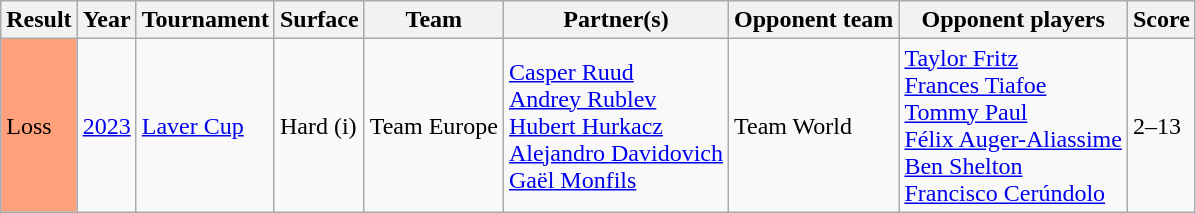<table class="sortable wikitable">
<tr>
<th>Result</th>
<th>Year</th>
<th>Tournament</th>
<th class="unsortable">Surface</th>
<th class="unsortable">Team</th>
<th class="unsortable">Partner(s)</th>
<th class="unsortable">Opponent team</th>
<th class="unsortable">Opponent players</th>
<th class="unsortable">Score</th>
</tr>
<tr>
<td bgcolor=FFA07A>Loss</td>
<td><a href='#'>2023</a></td>
<td><a href='#'>Laver Cup</a></td>
<td>Hard (i)</td>
<td> Team Europe</td>
<td><a href='#'>Casper Ruud</a><br><a href='#'>Andrey Rublev</a><br><a href='#'>Hubert Hurkacz</a><br><a href='#'>Alejandro Davidovich</a><br><a href='#'>Gaël Monfils</a></td>
<td> Team World</td>
<td><a href='#'>Taylor Fritz</a><br><a href='#'>Frances Tiafoe</a><br><a href='#'>Tommy Paul</a><br><a href='#'>Félix Auger-Aliassime</a><br><a href='#'>Ben Shelton</a><br><a href='#'>Francisco Cerúndolo</a></td>
<td>2–13</td>
</tr>
</table>
